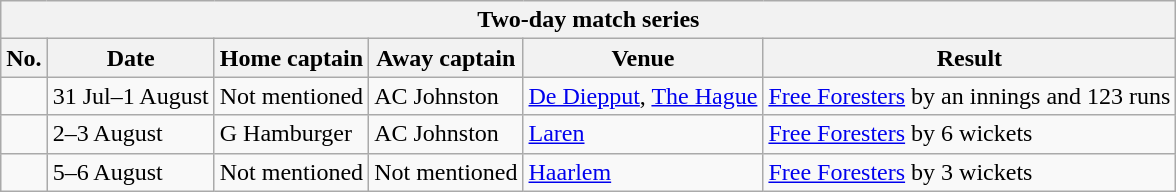<table class="wikitable">
<tr>
<th colspan="9">Two-day match series</th>
</tr>
<tr>
<th>No.</th>
<th>Date</th>
<th>Home captain</th>
<th>Away captain</th>
<th>Venue</th>
<th>Result</th>
</tr>
<tr>
<td></td>
<td>31 Jul–1 August</td>
<td>Not mentioned</td>
<td>AC Johnston</td>
<td><a href='#'>De Diepput</a>, <a href='#'>The Hague</a></td>
<td><a href='#'>Free Foresters</a> by an innings and 123 runs</td>
</tr>
<tr>
<td></td>
<td>2–3 August</td>
<td>G Hamburger</td>
<td>AC Johnston</td>
<td><a href='#'>Laren</a></td>
<td><a href='#'>Free Foresters</a> by 6 wickets</td>
</tr>
<tr>
<td></td>
<td>5–6 August</td>
<td>Not mentioned</td>
<td>Not mentioned</td>
<td><a href='#'>Haarlem</a></td>
<td><a href='#'>Free Foresters</a> by 3 wickets</td>
</tr>
</table>
